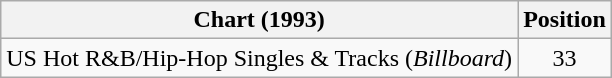<table Class = "wikitable sortable">
<tr>
<th>Chart (1993)</th>
<th>Position</th>
</tr>
<tr>
<td>US Hot R&B/Hip-Hop Singles & Tracks (<em>Billboard</em>)</td>
<td align=center>33</td>
</tr>
</table>
